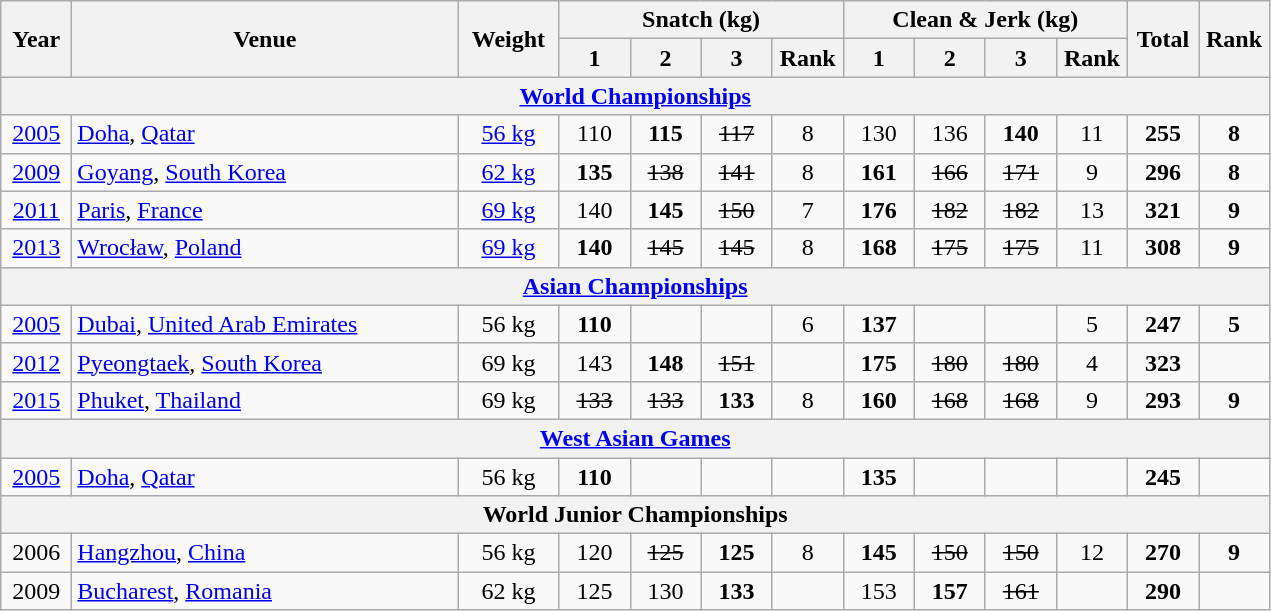<table class = "wikitable" style="text-align:center;">
<tr>
<th rowspan=2 width=40>Year</th>
<th rowspan=2 width=250>Venue</th>
<th rowspan=2 width=60>Weight</th>
<th colspan=4>Snatch (kg)</th>
<th colspan=4>Clean & Jerk (kg)</th>
<th rowspan=2 width=40>Total</th>
<th rowspan=2 width=40>Rank</th>
</tr>
<tr>
<th width=40>1</th>
<th width=40>2</th>
<th width=40>3</th>
<th width=40>Rank</th>
<th width=40>1</th>
<th width=40>2</th>
<th width=40>3</th>
<th width=40>Rank</th>
</tr>
<tr>
<th colspan=13><a href='#'>World Championships</a></th>
</tr>
<tr>
<td><a href='#'>2005</a></td>
<td align=left> <a href='#'>Doha</a>, <a href='#'>Qatar</a></td>
<td><a href='#'>56 kg</a></td>
<td>110</td>
<td><strong>115</strong></td>
<td><s>117</s></td>
<td>8</td>
<td>130</td>
<td>136</td>
<td><strong>140</strong></td>
<td>11</td>
<td><strong>255</strong></td>
<td><strong>8</strong></td>
</tr>
<tr>
<td><a href='#'>2009</a></td>
<td align=left> <a href='#'>Goyang</a>, <a href='#'>South Korea</a></td>
<td><a href='#'>62 kg</a></td>
<td><strong>135</strong></td>
<td><s>138</s></td>
<td><s>141</s></td>
<td>8</td>
<td><strong>161</strong></td>
<td><s>166</s></td>
<td><s>171</s></td>
<td>9</td>
<td><strong>296</strong></td>
<td><strong>8</strong></td>
</tr>
<tr>
<td><a href='#'>2011</a></td>
<td align=left> <a href='#'>Paris</a>, <a href='#'>France</a></td>
<td><a href='#'>69 kg</a></td>
<td>140</td>
<td><strong>145</strong></td>
<td><s>150</s></td>
<td>7</td>
<td><strong>176</strong></td>
<td><s>182</s></td>
<td><s>182</s></td>
<td>13</td>
<td><strong>321</strong></td>
<td><strong>9</strong></td>
</tr>
<tr>
<td><a href='#'>2013</a></td>
<td align=left> <a href='#'>Wrocław</a>, <a href='#'>Poland</a></td>
<td><a href='#'>69 kg</a></td>
<td><strong>140</strong></td>
<td><s>145</s></td>
<td><s>145</s></td>
<td>8</td>
<td><strong>168</strong></td>
<td><s>175</s></td>
<td><s>175</s></td>
<td>11</td>
<td><strong>308</strong></td>
<td><strong>9</strong></td>
</tr>
<tr>
<th colspan=13><a href='#'>Asian Championships</a></th>
</tr>
<tr>
<td><a href='#'>2005</a></td>
<td align=left> <a href='#'>Dubai</a>, <a href='#'>United Arab Emirates</a></td>
<td>56 kg</td>
<td><strong>110</strong></td>
<td></td>
<td></td>
<td>6</td>
<td><strong>137</strong></td>
<td></td>
<td></td>
<td>5</td>
<td><strong>247</strong></td>
<td><strong>5</strong></td>
</tr>
<tr>
<td><a href='#'>2012</a></td>
<td align=left> <a href='#'>Pyeongtaek</a>, <a href='#'>South Korea</a></td>
<td>69 kg</td>
<td>143</td>
<td><strong>148</strong></td>
<td><s>151</s></td>
<td><strong></strong></td>
<td><strong>175</strong></td>
<td><s>180</s></td>
<td><s>180</s></td>
<td>4</td>
<td><strong>323</strong></td>
<td><strong></strong></td>
</tr>
<tr>
<td><a href='#'>2015</a></td>
<td align=left> <a href='#'>Phuket</a>, <a href='#'>Thailand</a></td>
<td>69 kg</td>
<td><s>133</s></td>
<td><s>133</s></td>
<td><strong>133</strong></td>
<td>8</td>
<td><strong>160</strong></td>
<td><s>168</s></td>
<td><s>168</s></td>
<td>9</td>
<td><strong>293</strong></td>
<td><strong>9</strong></td>
</tr>
<tr>
<th colspan=13><a href='#'>West Asian Games</a></th>
</tr>
<tr>
<td><a href='#'>2005</a></td>
<td align=left> <a href='#'>Doha</a>, <a href='#'>Qatar</a></td>
<td>56 kg</td>
<td><strong>110</strong></td>
<td></td>
<td></td>
<td><strong></strong></td>
<td><strong>135</strong></td>
<td></td>
<td></td>
<td><strong></strong></td>
<td><strong>245</strong></td>
<td><strong></strong></td>
</tr>
<tr>
<th colspan=13>World Junior Championships</th>
</tr>
<tr>
<td>2006</td>
<td align=left> <a href='#'>Hangzhou</a>, <a href='#'>China</a></td>
<td>56 kg</td>
<td>120</td>
<td><s>125</s></td>
<td><strong>125</strong></td>
<td>8</td>
<td><strong>145</strong></td>
<td><s>150</s></td>
<td><s>150</s></td>
<td>12</td>
<td><strong>270</strong></td>
<td><strong>9</strong></td>
</tr>
<tr>
<td>2009</td>
<td align=left> <a href='#'>Bucharest</a>, <a href='#'>Romania</a></td>
<td>62 kg</td>
<td>125</td>
<td>130</td>
<td><strong>133</strong></td>
<td><strong></strong></td>
<td>153</td>
<td><strong>157</strong></td>
<td><s>161</s></td>
<td><strong></strong></td>
<td><strong>290</strong></td>
<td><strong></strong></td>
</tr>
</table>
